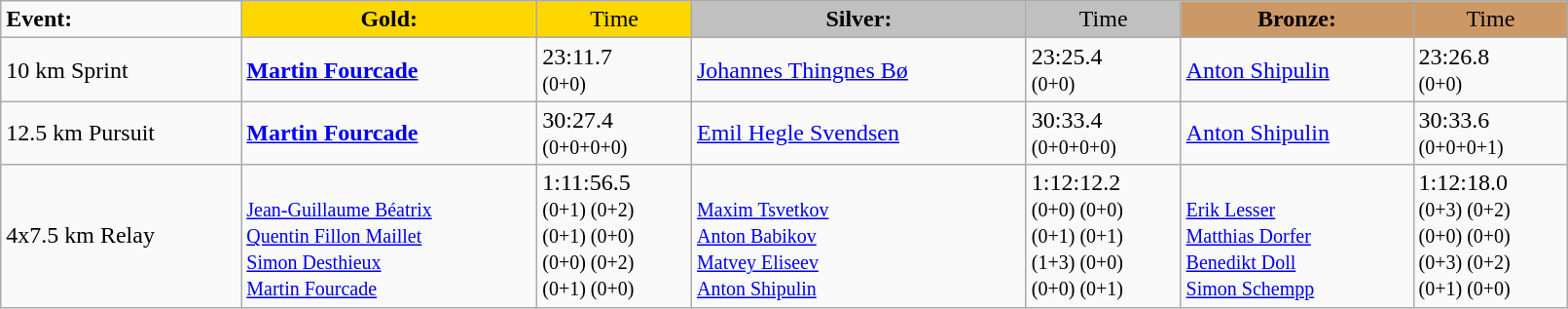<table class="wikitable" width=85%>
<tr>
<td><strong>Event:</strong></td>
<td style="text-align:center;background-color:gold;"><strong>Gold:</strong></td>
<td style="text-align:center;background-color:gold;">Time</td>
<td style="text-align:center;background-color:silver;"><strong>Silver:</strong></td>
<td style="text-align:center;background-color:silver;">Time</td>
<td style="text-align:center;background-color:#CC9966;"><strong>Bronze:</strong></td>
<td style="text-align:center;background-color:#CC9966;">Time</td>
</tr>
<tr>
<td>10 km Sprint<br></td>
<td><strong><a href='#'>Martin Fourcade</a></strong><br><small></small></td>
<td>23:11.7<br><small>(0+0)</small></td>
<td><a href='#'>Johannes Thingnes Bø</a><br><small></small></td>
<td>23:25.4<br><small>(0+0)</small></td>
<td><a href='#'>Anton Shipulin</a><br><small></small></td>
<td>23:26.8<br><small>(0+0)</small></td>
</tr>
<tr>
<td>12.5 km Pursuit<br></td>
<td><strong><a href='#'>Martin Fourcade</a></strong><br><small></small></td>
<td>30:27.4<br><small>(0+0+0+0)</small></td>
<td><a href='#'>Emil Hegle Svendsen</a><br><small></small></td>
<td>30:33.4<br><small>(0+0+0+0)</small></td>
<td><a href='#'>Anton Shipulin</a><br><small></small></td>
<td>30:33.6<br><small>(0+0+0+1)</small></td>
</tr>
<tr>
<td>4x7.5 km Relay<br></td>
<td><strong></strong><br><small><a href='#'>Jean-Guillaume Béatrix</a><br><a href='#'>Quentin Fillon Maillet</a><br><a href='#'>Simon Desthieux</a><br><a href='#'>Martin Fourcade</a></small></td>
<td>1:11:56.5<br><small>(0+1) (0+2)<br>(0+1) (0+0)<br>(0+0) (0+2)<br>(0+1) (0+0)</small></td>
<td><br><small><a href='#'>Maxim Tsvetkov</a><br><a href='#'>Anton Babikov</a><br><a href='#'>Matvey Eliseev</a><br><a href='#'>Anton Shipulin</a></small></td>
<td>1:12:12.2<br><small>(0+0) (0+0)<br>(0+1) (0+1)<br>(1+3) (0+0)<br>(0+0) (0+1)</small></td>
<td><br><small><a href='#'>Erik Lesser</a><br><a href='#'>Matthias Dorfer</a><br><a href='#'>Benedikt Doll</a><br><a href='#'>Simon Schempp</a></small></td>
<td>1:12:18.0<br><small>(0+3) (0+2)<br>(0+0) (0+0)<br>(0+3) (0+2)<br>(0+1) (0+0)</small></td>
</tr>
</table>
